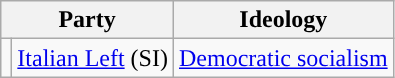<table class=wikitable style=text-align:left>
<tr>
<th colspan=2>Party</th>
<th>Ideology</th>
</tr>
<tr>
<td style="background-color:"></td>
<td><a href='#'>Italian Left</a> (SI)</td>
<td><a href='#'>Democratic socialism</a></td>
</tr>
</table>
